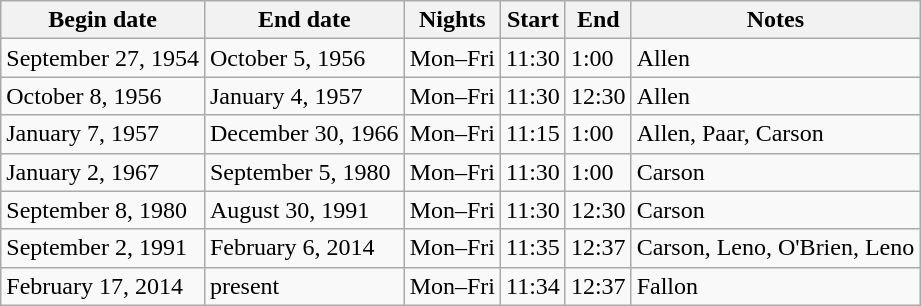<table class="wikitable">
<tr>
<th>Begin date</th>
<th>End date</th>
<th>Nights</th>
<th>Start</th>
<th>End</th>
<th>Notes</th>
</tr>
<tr>
<td>September 27, 1954</td>
<td>October 5, 1956</td>
<td>Mon–Fri</td>
<td>11:30</td>
<td>1:00</td>
<td>Allen</td>
</tr>
<tr>
<td>October 8, 1956</td>
<td>January 4, 1957</td>
<td>Mon–Fri</td>
<td>11:30</td>
<td>12:30</td>
<td>Allen</td>
</tr>
<tr>
<td>January 7, 1957</td>
<td>December 30, 1966</td>
<td>Mon–Fri</td>
<td>11:15</td>
<td>1:00</td>
<td>Allen, Paar, Carson</td>
</tr>
<tr>
<td>January 2, 1967</td>
<td>September 5, 1980</td>
<td>Mon–Fri</td>
<td>11:30</td>
<td>1:00</td>
<td>Carson</td>
</tr>
<tr>
<td>September 8, 1980</td>
<td>August 30, 1991</td>
<td>Mon–Fri</td>
<td>11:30</td>
<td>12:30</td>
<td>Carson</td>
</tr>
<tr>
<td>September 2, 1991</td>
<td>February 6, 2014</td>
<td>Mon–Fri</td>
<td>11:35</td>
<td>12:37</td>
<td>Carson, Leno, O'Brien, Leno</td>
</tr>
<tr>
<td>February 17, 2014</td>
<td>present</td>
<td>Mon–Fri</td>
<td>11:34</td>
<td>12:37</td>
<td>Fallon</td>
</tr>
</table>
